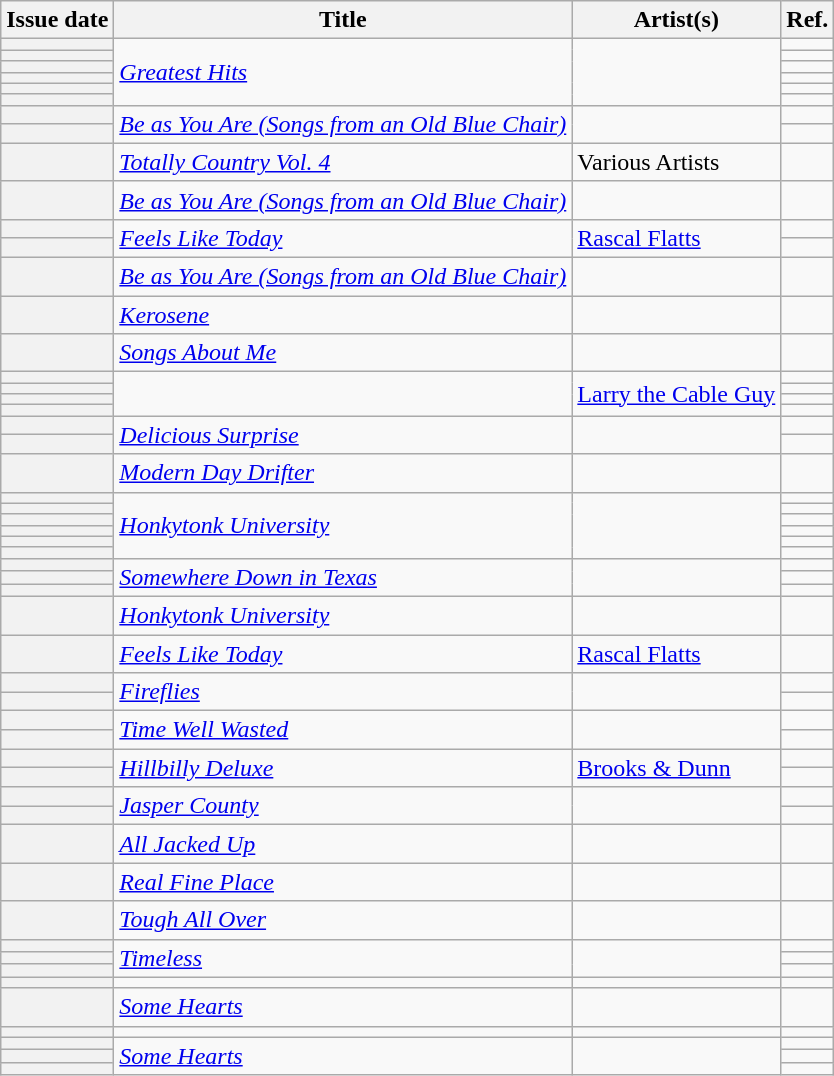<table class="wikitable sortable plainrowheaders">
<tr>
<th scope=col>Issue date</th>
<th scope=col>Title</th>
<th scope=col>Artist(s)</th>
<th scope=col class=unsortable>Ref.</th>
</tr>
<tr>
<th scope=row></th>
<td rowspan=6><em><a href='#'>Greatest Hits</a></em></td>
<td rowspan=6></td>
<td align=center></td>
</tr>
<tr>
<th scope=row></th>
<td align=center></td>
</tr>
<tr>
<th scope=row></th>
<td align=center></td>
</tr>
<tr>
<th scope=row></th>
<td align=center></td>
</tr>
<tr>
<th scope=row></th>
<td align=center></td>
</tr>
<tr>
<th scope=row></th>
<td align=center></td>
</tr>
<tr>
<th scope=row></th>
<td rowspan=2><em><a href='#'>Be as You Are (Songs from an Old Blue Chair)</a></em></td>
<td rowspan=2></td>
<td align=center></td>
</tr>
<tr>
<th scope=row></th>
<td align=center></td>
</tr>
<tr>
<th scope=row></th>
<td><em><a href='#'>Totally Country Vol. 4</a></em></td>
<td>Various Artists</td>
<td align=center></td>
</tr>
<tr>
<th scope=row></th>
<td><em><a href='#'>Be as You Are (Songs from an Old Blue Chair)</a></em></td>
<td></td>
<td align=center></td>
</tr>
<tr>
<th scope=row></th>
<td rowspan=2><em><a href='#'>Feels Like Today</a></em></td>
<td rowspan=2><a href='#'>Rascal Flatts</a></td>
<td align=center></td>
</tr>
<tr>
<th scope=row></th>
<td align=center></td>
</tr>
<tr>
<th scope=row></th>
<td><em><a href='#'>Be as You Are (Songs from an Old Blue Chair)</a></em></td>
<td></td>
<td align=center></td>
</tr>
<tr>
<th scope=row></th>
<td><em><a href='#'>Kerosene</a></em></td>
<td></td>
<td align=center></td>
</tr>
<tr>
<th scope=row></th>
<td><em><a href='#'>Songs About Me</a></em></td>
<td></td>
<td align=center></td>
</tr>
<tr>
<th scope=row></th>
<td rowspan=4><em></em></td>
<td rowspan=4><a href='#'>Larry the Cable Guy</a></td>
<td align=center></td>
</tr>
<tr>
<th scope=row></th>
<td align=center></td>
</tr>
<tr>
<th scope=row></th>
<td align=center></td>
</tr>
<tr>
<th scope=row></th>
<td align=center></td>
</tr>
<tr>
<th scope=row></th>
<td rowspan=2><em><a href='#'>Delicious Surprise</a></em></td>
<td rowspan=2></td>
<td align=center></td>
</tr>
<tr>
<th scope=row></th>
<td align=center></td>
</tr>
<tr>
<th scope=row></th>
<td><em><a href='#'>Modern Day Drifter</a></em></td>
<td></td>
<td align=center></td>
</tr>
<tr>
<th scope=row></th>
<td rowspan=6><em><a href='#'>Honkytonk University</a></em></td>
<td rowspan=6></td>
<td align=center></td>
</tr>
<tr>
<th scope=row></th>
<td align=center></td>
</tr>
<tr>
<th scope=row></th>
<td align=center></td>
</tr>
<tr>
<th scope=row></th>
<td align=center></td>
</tr>
<tr>
<th scope=row></th>
<td align=center></td>
</tr>
<tr>
<th scope=row></th>
<td align=center></td>
</tr>
<tr>
<th scope=row></th>
<td rowspan=3><em><a href='#'>Somewhere Down in Texas</a></em></td>
<td rowspan=3></td>
<td align=center></td>
</tr>
<tr>
<th scope=row></th>
<td align=center></td>
</tr>
<tr>
<th scope=row></th>
<td align=center></td>
</tr>
<tr>
<th scope=row></th>
<td><em><a href='#'>Honkytonk University</a></em></td>
<td></td>
<td align=center></td>
</tr>
<tr>
<th scope=row></th>
<td><em><a href='#'>Feels Like Today</a></em></td>
<td><a href='#'>Rascal Flatts</a></td>
<td align=center></td>
</tr>
<tr>
<th scope=row></th>
<td rowspan=2><em><a href='#'>Fireflies</a></em></td>
<td rowspan=2></td>
<td align=center></td>
</tr>
<tr>
<th scope=row></th>
<td align=center></td>
</tr>
<tr>
<th scope=row></th>
<td rowspan=2><em><a href='#'>Time Well Wasted</a></em></td>
<td rowspan=2></td>
<td align=center></td>
</tr>
<tr>
<th scope=row></th>
<td align=center></td>
</tr>
<tr>
<th scope=row></th>
<td rowspan=2><em><a href='#'>Hillbilly Deluxe</a></em></td>
<td rowspan=2><a href='#'>Brooks & Dunn</a></td>
<td align=center></td>
</tr>
<tr>
<th scope=row></th>
<td align=center></td>
</tr>
<tr>
<th scope=row></th>
<td rowspan=2><em><a href='#'>Jasper County</a></em></td>
<td rowspan=2></td>
<td align=center></td>
</tr>
<tr>
<th scope=row></th>
<td align=center></td>
</tr>
<tr>
<th scope=row></th>
<td><em><a href='#'>All Jacked Up</a></em></td>
<td></td>
<td align=center></td>
</tr>
<tr>
<th scope=row></th>
<td><em><a href='#'>Real Fine Place</a></em></td>
<td></td>
<td align=center></td>
</tr>
<tr>
<th scope=row></th>
<td><em><a href='#'>Tough All Over</a></em></td>
<td></td>
<td align=center></td>
</tr>
<tr>
<th scope=row></th>
<td rowspan=3><em><a href='#'>Timeless</a></em></td>
<td rowspan=3></td>
<td align=center></td>
</tr>
<tr>
<th scope=row></th>
<td align=center></td>
</tr>
<tr>
<th scope=row></th>
<td align=center></td>
</tr>
<tr>
<th scope=row></th>
<td><em></em></td>
<td></td>
<td align=center></td>
</tr>
<tr>
<th scope=row></th>
<td><em><a href='#'>Some Hearts</a></em></td>
<td></td>
<td align=center></td>
</tr>
<tr>
<th scope=row></th>
<td><em></em></td>
<td></td>
<td align=center></td>
</tr>
<tr>
<th scope=row></th>
<td rowspan=3><em><a href='#'>Some Hearts</a></em></td>
<td rowspan=3></td>
<td align=center></td>
</tr>
<tr>
<th scope=row></th>
<td align=center></td>
</tr>
<tr>
<th scope=row></th>
<td align=center></td>
</tr>
</table>
